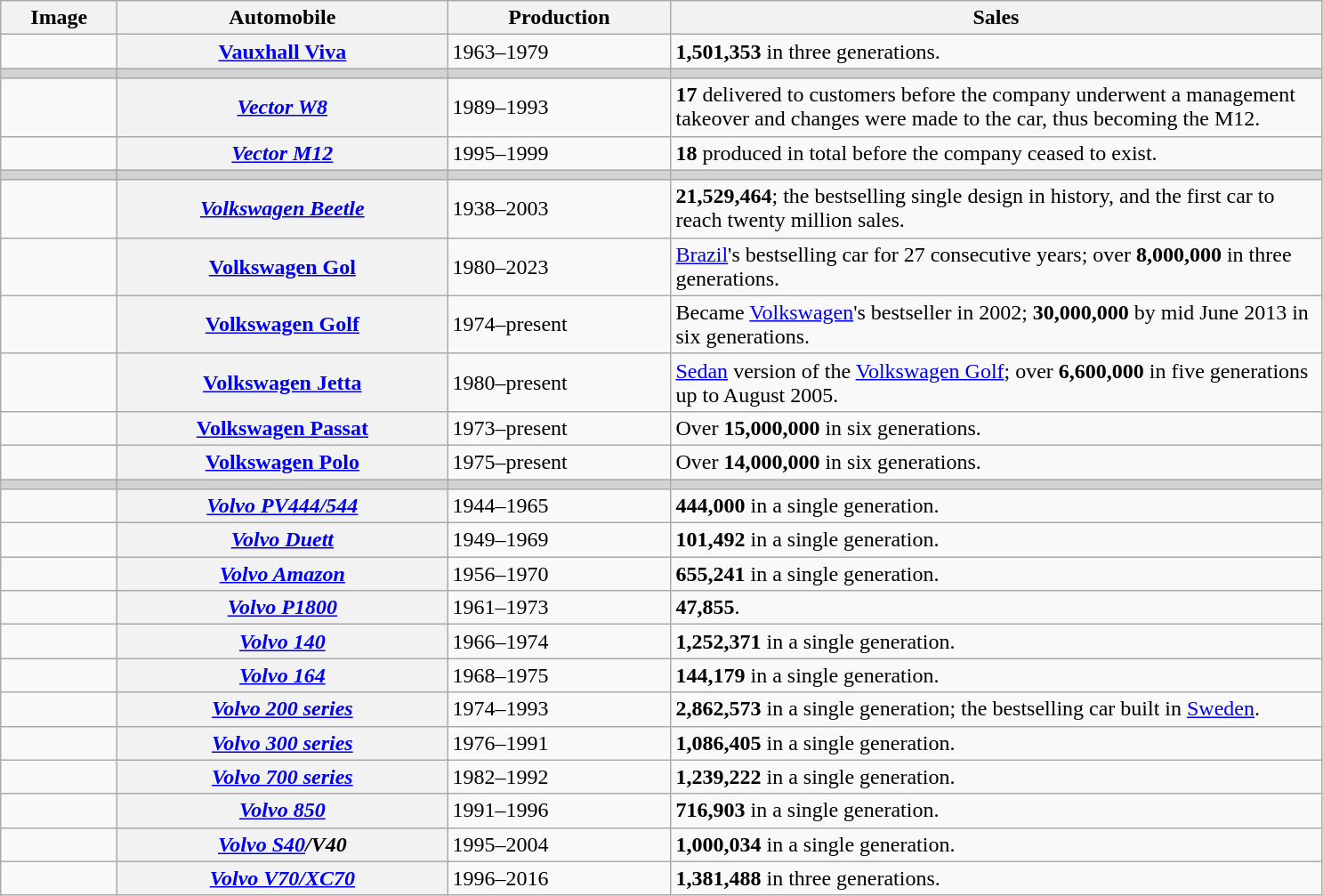<table class="wikitable">
<tr>
<th style="width:5em">Image</th>
<th style="width:15em">Automobile</th>
<th style="width:10em">Production</th>
<th style="width:30em">Sales</th>
</tr>
<tr>
<td></td>
<th><a href='#'>Vauxhall Viva</a></th>
<td>1963–1979</td>
<td><strong>1,501,353</strong> in three generations.</td>
</tr>
<tr style="background:lightgrey;">
<td></td>
<td></td>
<td></td>
<td></td>
</tr>
<tr>
<td></td>
<th><em><a href='#'>Vector W8</a></em></th>
<td>1989–1993</td>
<td><strong>17</strong> delivered to customers before the company underwent a management takeover and changes were made to the car, thus becoming the M12.</td>
</tr>
<tr>
<td></td>
<th><em><a href='#'>Vector M12</a></em></th>
<td>1995–1999</td>
<td><strong>18</strong> produced in total before the company ceased to exist.</td>
</tr>
<tr style="background:lightgrey;">
<td></td>
<td></td>
<td></td>
<td></td>
</tr>
<tr>
<td></td>
<th><em><a href='#'>Volkswagen Beetle</a></em></th>
<td>1938–2003</td>
<td><strong>21,529,464</strong>; the bestselling single design in history, and the first car to reach twenty million sales.</td>
</tr>
<tr>
<td></td>
<th><a href='#'>Volkswagen Gol</a></th>
<td>1980–2023</td>
<td><a href='#'>Brazil</a>'s bestselling car for 27 consecutive years; over <strong>8,000,000</strong> in three generations.</td>
</tr>
<tr>
<td></td>
<th><a href='#'>Volkswagen Golf</a></th>
<td>1974–present</td>
<td>Became <a href='#'>Volkswagen</a>'s bestseller in 2002; <strong>30,000,000</strong> by mid June 2013 in six generations.</td>
</tr>
<tr>
<td></td>
<th><a href='#'>Volkswagen Jetta</a></th>
<td>1980–present</td>
<td><a href='#'>Sedan</a> version of the <a href='#'>Volkswagen Golf</a>; over <strong>6,600,000</strong> in five generations up to August 2005.</td>
</tr>
<tr>
<td></td>
<th><a href='#'>Volkswagen Passat</a></th>
<td>1973–present</td>
<td>Over <strong>15,000,000</strong> in six generations.</td>
</tr>
<tr>
<td></td>
<th><a href='#'>Volkswagen Polo</a></th>
<td>1975–present</td>
<td>Over <strong>14,000,000</strong> in six generations.</td>
</tr>
<tr style="background:lightgrey;">
<td></td>
<td></td>
<td></td>
<td></td>
</tr>
<tr>
<td></td>
<th><em><a href='#'>Volvo PV444/544</a></em></th>
<td>1944–1965</td>
<td><strong>444,000</strong> in a single generation.</td>
</tr>
<tr>
<td></td>
<th><em><a href='#'>Volvo Duett</a></em></th>
<td>1949–1969</td>
<td><strong>101,492</strong> in a single generation.</td>
</tr>
<tr>
<td></td>
<th><em><a href='#'>Volvo Amazon</a></em></th>
<td>1956–1970</td>
<td><strong>655,241</strong> in a single generation.</td>
</tr>
<tr>
<td></td>
<th><em><a href='#'>Volvo P1800</a></em></th>
<td>1961–1973</td>
<td><strong>47,855</strong>.</td>
</tr>
<tr>
<td></td>
<th><em><a href='#'>Volvo 140</a></em></th>
<td>1966–1974</td>
<td><strong>1,252,371</strong> in a single generation.</td>
</tr>
<tr>
<td></td>
<th><em><a href='#'>Volvo 164</a></em></th>
<td>1968–1975</td>
<td><strong>144,179</strong> in a single generation.</td>
</tr>
<tr>
<td></td>
<th><em><a href='#'>Volvo 200 series</a></em></th>
<td>1974–1993</td>
<td><strong>2,862,573</strong> in a single generation; the bestselling car built in <a href='#'>Sweden</a>.</td>
</tr>
<tr>
<td></td>
<th><em><a href='#'>Volvo 300 series</a></em></th>
<td>1976–1991</td>
<td><strong>1,086,405</strong> in a single generation.</td>
</tr>
<tr>
<td></td>
<th><em><a href='#'>Volvo 700 series</a></em></th>
<td>1982–1992</td>
<td><strong>1,239,222</strong> in a single generation.</td>
</tr>
<tr>
<td></td>
<th><em><a href='#'>Volvo 850</a></em></th>
<td>1991–1996</td>
<td><strong>716,903</strong> in a single generation.</td>
</tr>
<tr>
<td></td>
<th><em><a href='#'>Volvo S40</a>/V40</em></th>
<td>1995–2004</td>
<td><strong>1,000,034</strong> in a single generation.</td>
</tr>
<tr>
<td></td>
<th><em><a href='#'>Volvo V70/XC70</a></em></th>
<td>1996–2016</td>
<td><strong>1,381,488</strong> in three generations.</td>
</tr>
</table>
